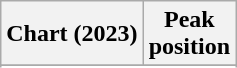<table class="wikitable sortable plainrowheaders" style="text-align:center">
<tr>
<th scope="col">Chart (2023)</th>
<th scope="col">Peak<br>position</th>
</tr>
<tr>
</tr>
<tr>
</tr>
</table>
